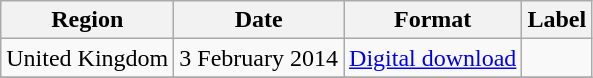<table class=wikitable>
<tr>
<th>Region</th>
<th>Date</th>
<th>Format</th>
<th>Label</th>
</tr>
<tr>
<td>United Kingdom</td>
<td>3 February 2014</td>
<td><a href='#'>Digital download</a></td>
<td></td>
</tr>
<tr>
</tr>
</table>
